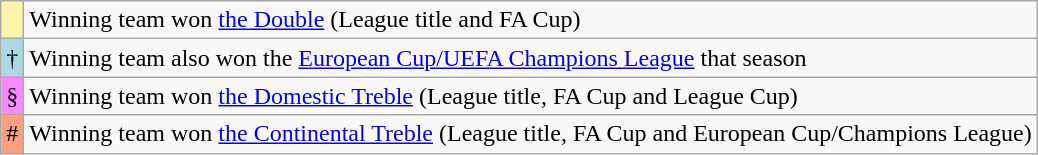<table class="wikitable">
<tr>
<td align=center style="background-color:#fff4a7"></td>
<td>Winning team won <a href='#'>the Double</a> (League title and FA Cup)</td>
</tr>
<tr>
<td align=center style="background-color:#add8e6">†</td>
<td>Winning team also won the <a href='#'>European Cup/UEFA Champions League</a> that season</td>
</tr>
<tr>
<td align=center style="background-color:#ff88ff">§</td>
<td>Winning team won <a href='#'>the Domestic Treble</a> (League title, FA Cup and League Cup)</td>
</tr>
<tr>
<td align=center style="background-color:#fa9f80">#</td>
<td>Winning team won <a href='#'>the Continental Treble</a> (League title, FA Cup and European Cup/Champions League)</td>
</tr>
</table>
